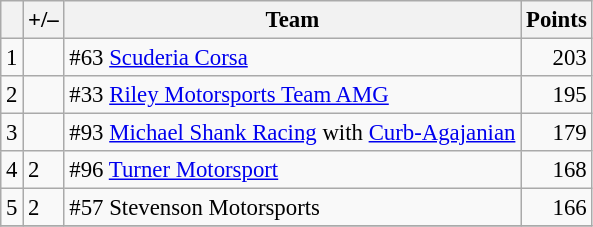<table class="wikitable" style="font-size: 95%;">
<tr>
<th scope="col"></th>
<th scope="col">+/–</th>
<th scope="col">Team</th>
<th scope="col">Points</th>
</tr>
<tr>
<td align=center>1</td>
<td align="left"></td>
<td>  #63 <a href='#'>Scuderia Corsa</a></td>
<td align=right>203</td>
</tr>
<tr>
<td align=center>2</td>
<td align="left"></td>
<td> #33 <a href='#'>Riley Motorsports Team AMG</a></td>
<td align=right>195</td>
</tr>
<tr>
<td align=center>3</td>
<td align="left"></td>
<td>  #93 <a href='#'>Michael Shank Racing</a> with <a href='#'>Curb-Agajanian</a></td>
<td align=right>179</td>
</tr>
<tr>
<td align=center>4</td>
<td align="left"> 2</td>
<td> #96 <a href='#'>Turner Motorsport</a></td>
<td align=right>168</td>
</tr>
<tr>
<td align=center>5</td>
<td align="left"> 2</td>
<td> #57 Stevenson Motorsports</td>
<td align=right>166</td>
</tr>
<tr>
</tr>
</table>
